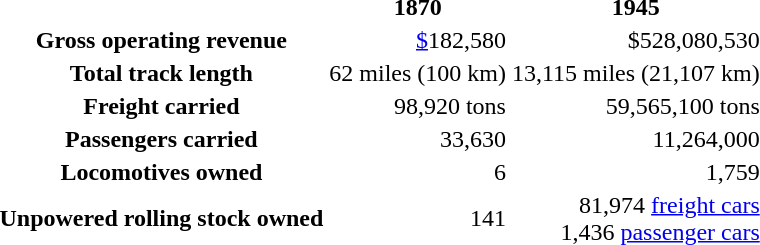<table class="toccolours">
<tr>
<td></td>
<td align=center><strong>1870</strong></td>
<td align=center><strong>1945</strong></td>
</tr>
<tr>
<th>Gross operating revenue</th>
<td align=right><a href='#'>$</a>182,580</td>
<td align=right>$528,080,530</td>
</tr>
<tr>
<th>Total track length</th>
<td align=right>62 miles (100 km)</td>
<td align=right>13,115 miles (21,107 km)</td>
</tr>
<tr>
<th>Freight carried</th>
<td align=right>98,920 tons</td>
<td align=right>59,565,100 tons</td>
</tr>
<tr>
<th>Passengers carried</th>
<td align=right>33,630</td>
<td align=right>11,264,000</td>
</tr>
<tr>
<th>Locomotives owned</th>
<td align=right>6</td>
<td align=right>1,759</td>
</tr>
<tr>
<th>Unpowered rolling stock owned</th>
<td align=right>141</td>
<td align=right>81,974 <a href='#'>freight cars</a><br>1,436 <a href='#'>passenger cars</a></td>
</tr>
</table>
